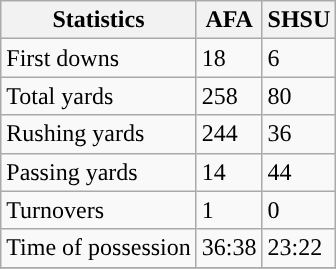<table class="wikitable" style="float: left;">
<tr>
<th>Statistics</th>
<th>AFA</th>
<th>SHSU</th>
</tr>
<tr>
<td>First downs</td>
<td>18</td>
<td>6</td>
</tr>
<tr>
<td>Total yards</td>
<td>258</td>
<td>80</td>
</tr>
<tr>
<td>Rushing yards</td>
<td>244</td>
<td>36</td>
</tr>
<tr>
<td>Passing yards</td>
<td>14</td>
<td>44</td>
</tr>
<tr>
<td>Turnovers</td>
<td>1</td>
<td>0</td>
</tr>
<tr>
<td>Time of possession</td>
<td>36:38</td>
<td>23:22</td>
</tr>
<tr>
</tr>
</table>
